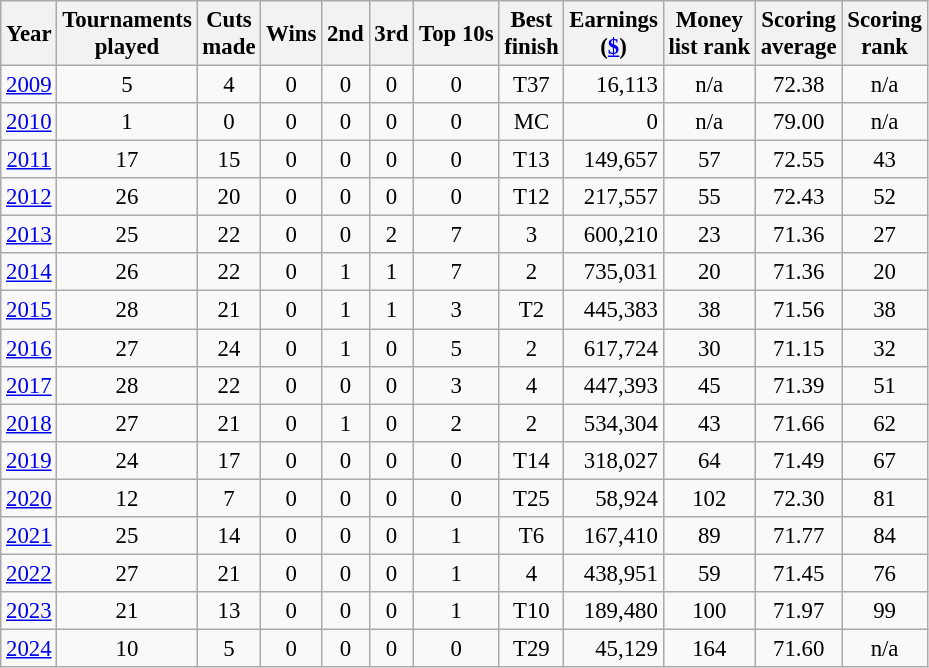<table class="wikitable" style="text-align:center; font-size: 95%;">
<tr>
<th>Year</th>
<th>Tournaments <br>played</th>
<th>Cuts <br>made</th>
<th>Wins</th>
<th>2nd</th>
<th>3rd</th>
<th>Top 10s</th>
<th>Best <br>finish</th>
<th>Earnings<br>(<a href='#'>$</a>)</th>
<th>Money <br>list rank</th>
<th>Scoring <br>average</th>
<th>Scoring<br>rank</th>
</tr>
<tr>
<td><a href='#'>2009</a></td>
<td>5</td>
<td>4</td>
<td>0</td>
<td>0</td>
<td>0</td>
<td>0</td>
<td>T37</td>
<td align=right>16,113</td>
<td>n/a</td>
<td>72.38</td>
<td>n/a</td>
</tr>
<tr>
<td><a href='#'>2010</a></td>
<td>1</td>
<td>0</td>
<td>0</td>
<td>0</td>
<td>0</td>
<td>0</td>
<td>MC</td>
<td align=right>0</td>
<td>n/a</td>
<td>79.00</td>
<td>n/a</td>
</tr>
<tr>
<td><a href='#'>2011</a></td>
<td>17</td>
<td>15</td>
<td>0</td>
<td>0</td>
<td>0</td>
<td>0</td>
<td>T13</td>
<td align=right>149,657</td>
<td>57</td>
<td>72.55</td>
<td>43</td>
</tr>
<tr>
<td><a href='#'>2012</a></td>
<td>26</td>
<td>20</td>
<td>0</td>
<td>0</td>
<td>0</td>
<td>0</td>
<td>T12</td>
<td align=right>217,557</td>
<td>55</td>
<td>72.43</td>
<td>52</td>
</tr>
<tr>
<td><a href='#'>2013</a></td>
<td>25</td>
<td>22</td>
<td>0</td>
<td>0</td>
<td>2</td>
<td>7</td>
<td>3</td>
<td align=right>600,210</td>
<td>23</td>
<td>71.36</td>
<td>27</td>
</tr>
<tr>
<td><a href='#'>2014</a></td>
<td>26</td>
<td>22</td>
<td>0</td>
<td>1</td>
<td>1</td>
<td>7</td>
<td>2</td>
<td align=right>735,031</td>
<td>20</td>
<td>71.36</td>
<td>20</td>
</tr>
<tr>
<td><a href='#'>2015</a></td>
<td>28</td>
<td>21</td>
<td>0</td>
<td>1</td>
<td>1</td>
<td>3</td>
<td>T2</td>
<td align=right>445,383</td>
<td>38</td>
<td>71.56</td>
<td>38</td>
</tr>
<tr>
<td><a href='#'>2016</a></td>
<td>27</td>
<td>24</td>
<td>0</td>
<td>1</td>
<td>0</td>
<td>5</td>
<td>2</td>
<td align=right>617,724</td>
<td>30</td>
<td>71.15</td>
<td>32</td>
</tr>
<tr>
<td><a href='#'>2017</a></td>
<td>28</td>
<td>22</td>
<td>0</td>
<td>0</td>
<td>0</td>
<td>3</td>
<td>4</td>
<td align=right>447,393</td>
<td>45</td>
<td>71.39</td>
<td>51</td>
</tr>
<tr>
<td><a href='#'>2018</a></td>
<td>27</td>
<td>21</td>
<td>0</td>
<td>1</td>
<td>0</td>
<td>2</td>
<td>2</td>
<td align=right>534,304</td>
<td>43</td>
<td>71.66</td>
<td>62</td>
</tr>
<tr>
<td><a href='#'>2019</a></td>
<td>24</td>
<td>17</td>
<td>0</td>
<td>0</td>
<td>0</td>
<td>0</td>
<td>T14</td>
<td align=right>318,027</td>
<td>64</td>
<td>71.49</td>
<td>67</td>
</tr>
<tr>
<td><a href='#'>2020</a></td>
<td>12</td>
<td>7</td>
<td>0</td>
<td>0</td>
<td>0</td>
<td>0</td>
<td>T25</td>
<td align=right>58,924</td>
<td>102</td>
<td>72.30</td>
<td>81</td>
</tr>
<tr>
<td><a href='#'>2021</a></td>
<td>25</td>
<td>14</td>
<td>0</td>
<td>0</td>
<td>0</td>
<td>1</td>
<td>T6</td>
<td align=right>167,410</td>
<td>89</td>
<td>71.77</td>
<td>84</td>
</tr>
<tr>
<td><a href='#'>2022</a></td>
<td>27</td>
<td>21</td>
<td>0</td>
<td>0</td>
<td>0</td>
<td>1</td>
<td>4</td>
<td align=right>438,951</td>
<td>59</td>
<td>71.45</td>
<td>76</td>
</tr>
<tr>
<td><a href='#'>2023</a></td>
<td>21</td>
<td>13</td>
<td>0</td>
<td>0</td>
<td>0</td>
<td>1</td>
<td>T10</td>
<td align=right>189,480</td>
<td>100</td>
<td>71.97</td>
<td>99</td>
</tr>
<tr>
<td><a href='#'>2024</a></td>
<td>10</td>
<td>5</td>
<td>0</td>
<td>0</td>
<td>0</td>
<td>0</td>
<td>T29</td>
<td align=right>45,129</td>
<td>164</td>
<td>71.60</td>
<td>n/a</td>
</tr>
</table>
